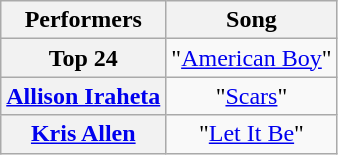<table class="wikitable unsortable" style="text-align:center;">
<tr>
<th scope="col">Performers</th>
<th scope="col">Song</th>
</tr>
<tr>
<th scope="row">Top 24</th>
<td>"<a href='#'>American Boy</a>"</td>
</tr>
<tr>
<th scope="row"><a href='#'>Allison Iraheta</a></th>
<td>"<a href='#'>Scars</a>"</td>
</tr>
<tr>
<th scope="row"><a href='#'>Kris Allen</a></th>
<td>"<a href='#'>Let It Be</a>"</td>
</tr>
</table>
